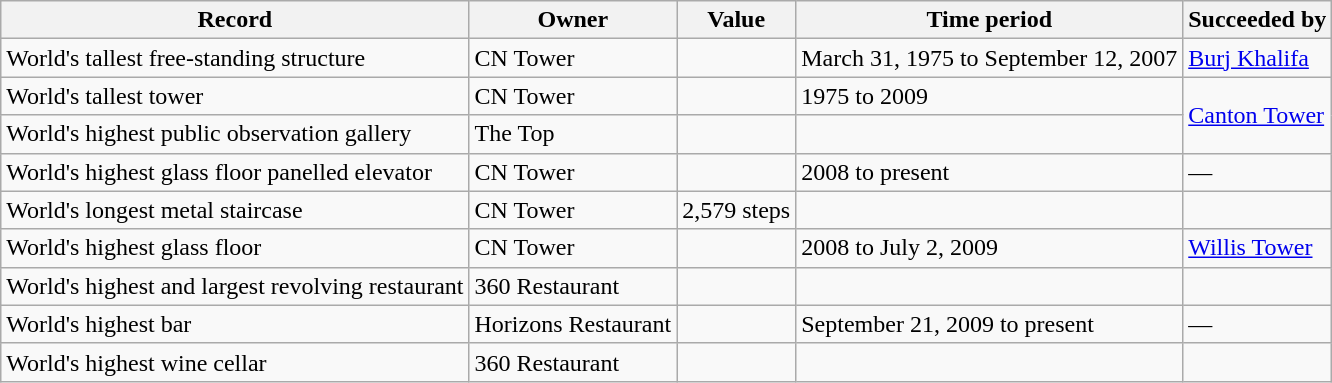<table class="wikitable">
<tr>
<th>Record</th>
<th>Owner</th>
<th>Value</th>
<th>Time period</th>
<th>Succeeded by</th>
</tr>
<tr>
<td>World's tallest free-standing structure</td>
<td>CN Tower</td>
<td></td>
<td>March 31, 1975 to September 12, 2007</td>
<td><a href='#'>Burj Khalifa</a></td>
</tr>
<tr>
<td>World's tallest tower</td>
<td>CN Tower</td>
<td></td>
<td>1975 to 2009</td>
<td rowspan=2><a href='#'>Canton Tower</a></td>
</tr>
<tr>
<td>World's highest public observation gallery</td>
<td>The Top</td>
<td></td>
<td></td>
</tr>
<tr>
<td>World's highest glass floor panelled elevator</td>
<td>CN Tower</td>
<td></td>
<td>2008 to present</td>
<td>—</td>
</tr>
<tr>
<td>World's longest metal staircase</td>
<td>CN Tower</td>
<td>2,579 steps</td>
<td></td>
<td></td>
</tr>
<tr>
<td>World's highest glass floor</td>
<td>CN Tower</td>
<td></td>
<td>2008 to July 2, 2009</td>
<td><a href='#'>Willis Tower</a></td>
</tr>
<tr>
<td>World's highest and largest revolving restaurant</td>
<td>360 Restaurant</td>
<td></td>
<td></td>
<td></td>
</tr>
<tr>
<td>World's highest bar</td>
<td>Horizons Restaurant</td>
<td></td>
<td>September 21, 2009 to present</td>
<td>—</td>
</tr>
<tr>
<td>World's highest wine cellar</td>
<td>360 Restaurant</td>
<td></td>
<td></td>
<td></td>
</tr>
</table>
